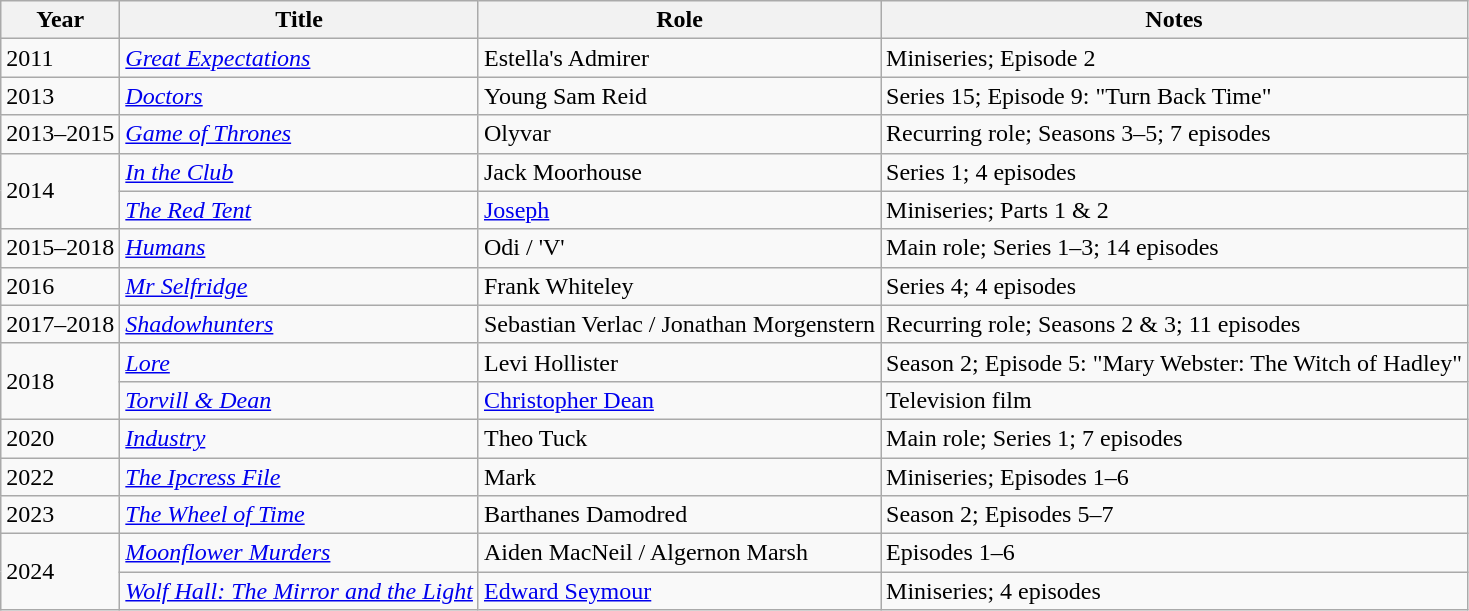<table class="wikitable sortable">
<tr>
<th>Year</th>
<th>Title</th>
<th>Role</th>
<th class="unsortable">Notes</th>
</tr>
<tr>
<td>2011</td>
<td><em><a href='#'>Great Expectations</a></em></td>
<td>Estella's Admirer</td>
<td>Miniseries; Episode 2</td>
</tr>
<tr>
<td>2013</td>
<td><em><a href='#'>Doctors</a></em></td>
<td>Young Sam Reid</td>
<td>Series 15; Episode 9: "Turn Back Time"</td>
</tr>
<tr>
<td>2013–2015</td>
<td><em><a href='#'>Game of Thrones</a></em></td>
<td>Olyvar</td>
<td>Recurring role; Seasons 3–5; 7 episodes</td>
</tr>
<tr>
<td rowspan="2">2014</td>
<td><em><a href='#'>In the Club</a></em></td>
<td>Jack Moorhouse</td>
<td>Series 1; 4 episodes</td>
</tr>
<tr>
<td><em><a href='#'>The Red Tent</a></em></td>
<td><a href='#'>Joseph</a></td>
<td>Miniseries; Parts 1 & 2</td>
</tr>
<tr>
<td>2015–2018</td>
<td><em><a href='#'>Humans</a></em></td>
<td>Odi / 'V'</td>
<td>Main role; Series 1–3; 14 episodes</td>
</tr>
<tr>
<td>2016</td>
<td><em><a href='#'>Mr Selfridge</a></em></td>
<td>Frank Whiteley</td>
<td>Series 4; 4 episodes</td>
</tr>
<tr>
<td>2017–2018</td>
<td><em><a href='#'>Shadowhunters</a></em></td>
<td>Sebastian Verlac / Jonathan Morgenstern</td>
<td>Recurring role; Seasons 2 & 3; 11 episodes</td>
</tr>
<tr>
<td rowspan="2">2018</td>
<td><em><a href='#'>Lore</a></em></td>
<td>Levi Hollister</td>
<td>Season 2; Episode 5: "Mary Webster: The Witch of Hadley"</td>
</tr>
<tr>
<td><em><a href='#'>Torvill & Dean</a></em></td>
<td><a href='#'>Christopher Dean</a></td>
<td>Television film</td>
</tr>
<tr>
<td>2020</td>
<td><em><a href='#'>Industry</a></em></td>
<td>Theo Tuck</td>
<td>Main role; Series 1; 7 episodes</td>
</tr>
<tr>
<td>2022</td>
<td><em><a href='#'>The Ipcress File</a></em></td>
<td>Mark</td>
<td>Miniseries; Episodes 1–6</td>
</tr>
<tr>
<td>2023</td>
<td><em><a href='#'>The Wheel of Time</a></em></td>
<td>Barthanes Damodred</td>
<td>Season 2; Episodes 5–7</td>
</tr>
<tr>
<td rowspan="2">2024</td>
<td><em><a href='#'>Moonflower Murders</a></em></td>
<td>Aiden MacNeil / Algernon Marsh</td>
<td>Episodes 1–6</td>
</tr>
<tr>
<td><em><a href='#'>Wolf Hall: The Mirror and the Light</a></em></td>
<td><a href='#'>Edward Seymour</a></td>
<td>Miniseries; 4 episodes</td>
</tr>
</table>
